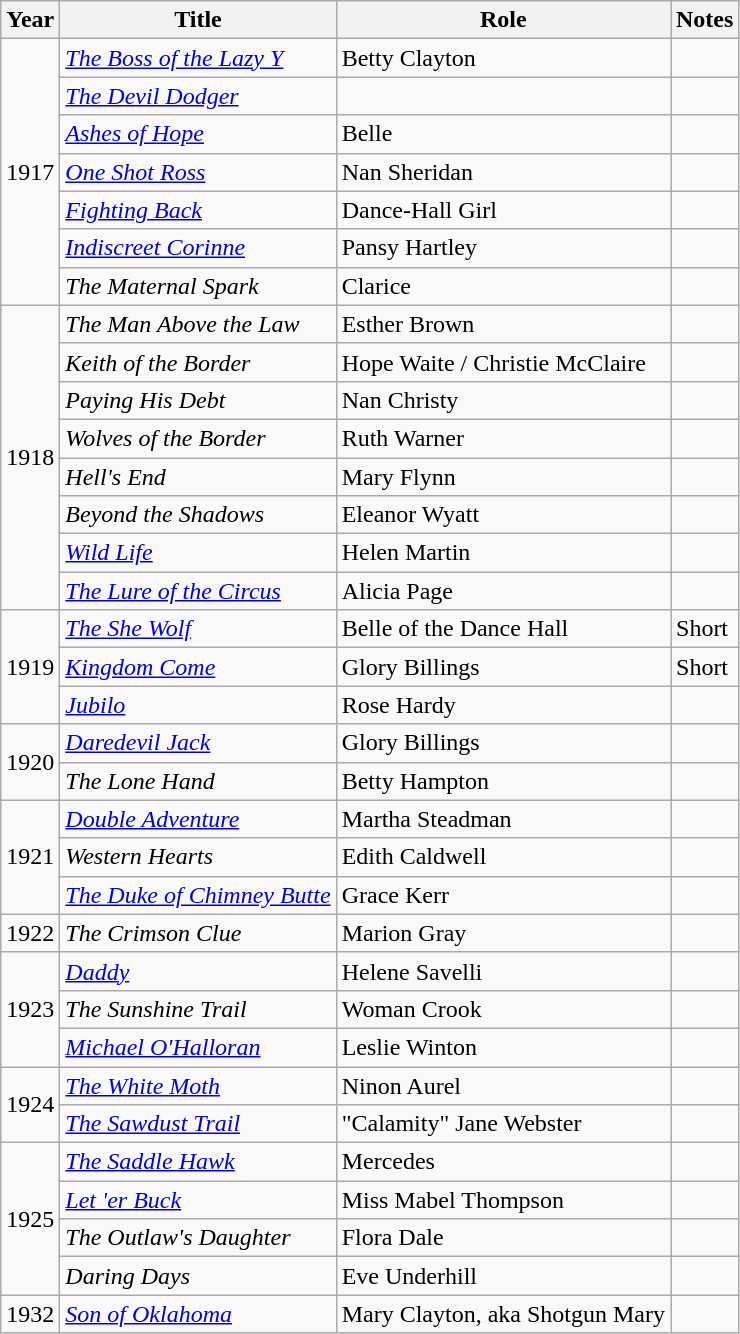<table class="wikitable sortable">
<tr>
<th>Year</th>
<th>Title</th>
<th>Role</th>
<th class="unsortable">Notes</th>
</tr>
<tr>
<td rowspan=7>1917</td>
<td><em><a href='#'>The Boss of the Lazy Y</a></em></td>
<td>Betty Clayton</td>
<td></td>
</tr>
<tr>
<td><em><a href='#'>The Devil Dodger</a></em></td>
<td></td>
<td></td>
</tr>
<tr>
<td><em><a href='#'>Ashes of Hope</a></em></td>
<td>Belle</td>
<td></td>
</tr>
<tr>
<td><em><a href='#'>One Shot Ross</a></em></td>
<td>Nan Sheridan</td>
<td></td>
</tr>
<tr>
<td><em><a href='#'>Fighting Back</a></em></td>
<td>Dance-Hall Girl</td>
<td></td>
</tr>
<tr>
<td><em><a href='#'>Indiscreet Corinne</a></em></td>
<td>Pansy Hartley</td>
<td></td>
</tr>
<tr>
<td><em>The Maternal Spark</em></td>
<td>Clarice</td>
<td></td>
</tr>
<tr>
<td rowspan=8>1918</td>
<td><em>The Man Above the Law</em></td>
<td>Esther Brown</td>
<td></td>
</tr>
<tr>
<td><em>Keith of the Border</em></td>
<td>Hope Waite / Christie McClaire</td>
<td></td>
</tr>
<tr>
<td><em>Paying His Debt</em></td>
<td>Nan Christy</td>
<td></td>
</tr>
<tr>
<td><em>Wolves of the Border</em></td>
<td>Ruth Warner</td>
<td></td>
</tr>
<tr>
<td><em>Hell's End</em></td>
<td>Mary Flynn</td>
<td></td>
</tr>
<tr>
<td><em>Beyond the Shadows</em></td>
<td>Eleanor Wyatt</td>
<td></td>
</tr>
<tr>
<td><em><a href='#'>Wild Life</a></em></td>
<td>Helen Martin</td>
<td></td>
</tr>
<tr>
<td><em><a href='#'>The Lure of the Circus</a></em></td>
<td>Alicia Page</td>
<td></td>
</tr>
<tr>
<td rowspan=3>1919</td>
<td><em><a href='#'>The She Wolf</a></em></td>
<td>Belle of the Dance Hall</td>
<td>Short</td>
</tr>
<tr>
<td><em><a href='#'>Kingdom Come</a></em></td>
<td>Glory Billings</td>
<td>Short</td>
</tr>
<tr>
<td><em><a href='#'>Jubilo</a></em></td>
<td>Rose Hardy</td>
<td></td>
</tr>
<tr>
<td rowspan=2>1920</td>
<td><em><a href='#'>Daredevil Jack</a></em></td>
<td>Glory Billings</td>
<td></td>
</tr>
<tr>
<td><em>The Lone Hand</em></td>
<td>Betty Hampton</td>
<td></td>
</tr>
<tr>
<td rowspan=3>1921</td>
<td><em><a href='#'>Double Adventure</a></em></td>
<td>Martha Steadman</td>
<td></td>
</tr>
<tr>
<td><em>Western Hearts</em></td>
<td>Edith Caldwell</td>
<td></td>
</tr>
<tr>
<td><em><a href='#'>The Duke of Chimney Butte</a></em></td>
<td>Grace Kerr</td>
<td></td>
</tr>
<tr>
<td>1922</td>
<td><em>The Crimson Clue</em></td>
<td>Marion Gray</td>
<td></td>
</tr>
<tr>
<td rowspan=3>1923</td>
<td><em><a href='#'>Daddy</a></em></td>
<td>Helene Savelli</td>
<td></td>
</tr>
<tr>
<td><em>The Sunshine Trail</em></td>
<td>Woman Crook</td>
<td></td>
</tr>
<tr>
<td><em><a href='#'>Michael O'Halloran</a></em></td>
<td>Leslie Winton</td>
<td></td>
</tr>
<tr>
<td rowspan=2>1924</td>
<td><em><a href='#'>The White Moth</a></em></td>
<td>Ninon Aurel</td>
<td></td>
</tr>
<tr>
<td><em><a href='#'>The Sawdust Trail</a></em></td>
<td>"Calamity" Jane Webster</td>
<td></td>
</tr>
<tr>
<td rowspan=4>1925</td>
<td><em><a href='#'>The Saddle Hawk</a></em></td>
<td>Mercedes</td>
<td></td>
</tr>
<tr>
<td><em><a href='#'>Let 'er Buck</a></em></td>
<td>Miss Mabel Thompson</td>
<td></td>
</tr>
<tr>
<td><em>The Outlaw's Daughter</em></td>
<td>Flora Dale</td>
<td></td>
</tr>
<tr>
<td><em>Daring Days</em></td>
<td>Eve Underhill</td>
<td></td>
</tr>
<tr>
<td>1932</td>
<td><em><a href='#'>Son of Oklahoma</a></em></td>
<td>Mary Clayton, aka Shotgun Mary</td>
<td></td>
</tr>
</table>
